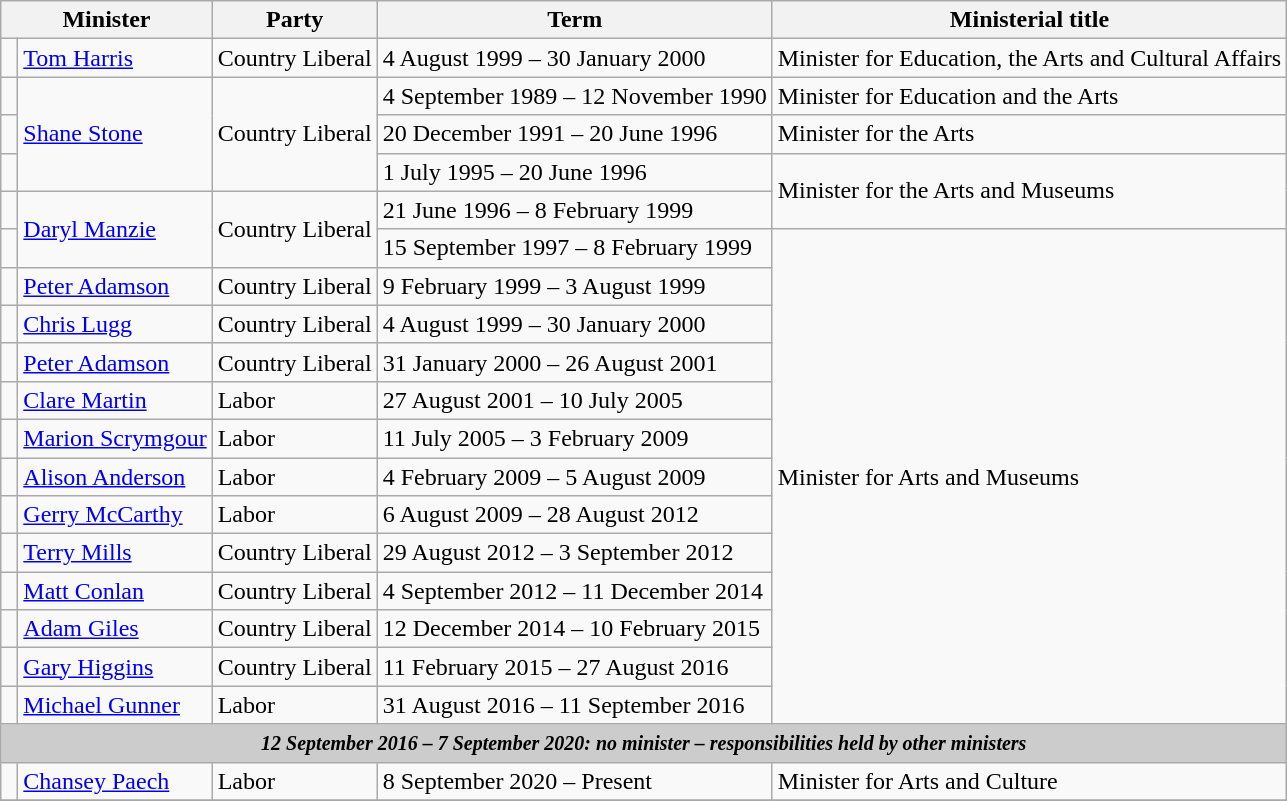<table class="sortable wikitable">
<tr>
<th colspan=2>Minister</th>
<th>Party</th>
<th>Term </th>
<th>Ministerial title</th>
</tr>
<tr>
<td> </td>
<td><a href='#'>Tom Harris</a></td>
<td>Country Liberal</td>
<td>4 August 1999 – 30 January 2000</td>
<td>Minister for Education, the Arts and Cultural Affairs</td>
</tr>
<tr>
<td> </td>
<td rowspan="3"><a href='#'>Shane Stone</a></td>
<td rowspan="3">Country Liberal</td>
<td>4 September 1989 – 12 November 1990</td>
<td>Minister for Education and the Arts</td>
</tr>
<tr>
<td> </td>
<td>20 December 1991 – 20 June 1996</td>
<td>Minister for the Arts</td>
</tr>
<tr>
<td> </td>
<td>1 July 1995 – 20 June 1996</td>
<td rowspan="2">Minister for the Arts and Museums</td>
</tr>
<tr>
<td> </td>
<td rowspan="2"><a href='#'>Daryl Manzie</a></td>
<td rowspan="2">Country Liberal</td>
<td>21 June 1996 – 8 February 1999</td>
</tr>
<tr>
<td> </td>
<td>15 September 1997 – 8 February 1999</td>
<td rowspan="13">Minister for Arts and Museums</td>
</tr>
<tr>
<td> </td>
<td><a href='#'>Peter Adamson</a></td>
<td>Country Liberal</td>
<td>9 February 1999 – 3 August 1999</td>
</tr>
<tr>
<td> </td>
<td><a href='#'>Chris Lugg</a></td>
<td>Country Liberal</td>
<td>4 August 1999 – 30 January 2000</td>
</tr>
<tr>
<td> </td>
<td><a href='#'>Peter Adamson</a></td>
<td>Country Liberal</td>
<td>31 January 2000 – 26 August 2001</td>
</tr>
<tr>
<td> </td>
<td><a href='#'>Clare Martin</a></td>
<td>Labor</td>
<td>27 August 2001 – 10 July 2005</td>
</tr>
<tr>
<td> </td>
<td><a href='#'>Marion Scrymgour</a></td>
<td>Labor</td>
<td>11 July 2005 – 3 February 2009</td>
</tr>
<tr>
<td> </td>
<td><a href='#'>Alison Anderson</a></td>
<td>Labor</td>
<td>4 February 2009 – 5 August 2009</td>
</tr>
<tr>
<td> </td>
<td><a href='#'>Gerry McCarthy</a></td>
<td>Labor</td>
<td>6 August 2009 – 28 August 2012</td>
</tr>
<tr>
<td> </td>
<td><a href='#'>Terry Mills</a></td>
<td>Country Liberal</td>
<td>29 August 2012 – 3 September 2012</td>
</tr>
<tr>
<td> </td>
<td><a href='#'>Matt Conlan</a></td>
<td>Country Liberal</td>
<td>4 September 2012 – 11 December 2014</td>
</tr>
<tr>
<td> </td>
<td><a href='#'>Adam Giles</a></td>
<td>Country Liberal</td>
<td>12 December 2014 – 10 February 2015</td>
</tr>
<tr>
<td> </td>
<td><a href='#'>Gary Higgins</a></td>
<td>Country Liberal</td>
<td>11 February 2015 – 27 August 2016</td>
</tr>
<tr>
<td> </td>
<td><a href='#'>Michael Gunner</a></td>
<td>Labor</td>
<td>31 August 2016 – 11 September 2016</td>
</tr>
<tr>
<th colspan=5 style="background: #cccccc;"><small><strong><em>12 September 2016 – 7 September 2020: no minister – responsibilities held by other ministers</em></strong></small></th>
</tr>
<tr>
<td> </td>
<td><a href='#'>Chansey Paech</a></td>
<td>Labor</td>
<td>8 September 2020 – Present</td>
<td>Minister for Arts and Culture</td>
</tr>
<tr>
</tr>
</table>
